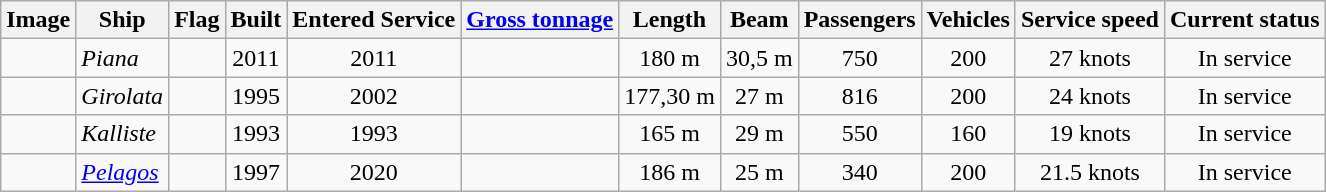<table class="wikitable">
<tr>
<th>Image</th>
<th>Ship</th>
<th>Flag</th>
<th>Built</th>
<th>Entered Service</th>
<th><a href='#'>Gross tonnage</a></th>
<th>Length</th>
<th>Beam</th>
<th>Passengers</th>
<th>Vehicles</th>
<th>Service speed</th>
<th>Current status</th>
</tr>
<tr>
<td></td>
<td><em>Piana</em></td>
<td></td>
<td align="Center">2011</td>
<td align="Center">2011</td>
<td align="Center"></td>
<td align="Center">180 m</td>
<td align="Center">30,5 m</td>
<td align="Center">750</td>
<td align="Center">200</td>
<td align="Center">27 knots</td>
<td align="Center">In service</td>
</tr>
<tr>
<td></td>
<td><em>Girolata</em></td>
<td></td>
<td align="Center">1995</td>
<td align="Center">2002</td>
<td align="Center"></td>
<td align="Center">177,30 m</td>
<td align="Center">27 m</td>
<td align="Center">816</td>
<td align="Center">200</td>
<td align="Center">24 knots</td>
<td align="Center">In service</td>
</tr>
<tr>
<td></td>
<td><em>Kalliste</em></td>
<td></td>
<td align="Center">1993</td>
<td align="Center">1993</td>
<td align="Center"></td>
<td align="Center">165 m</td>
<td align="Center">29 m</td>
<td align="Center">550</td>
<td align="Center">160</td>
<td align="Center">19 knots</td>
<td align="Center">In service</td>
</tr>
<tr>
<td></td>
<td><em><a href='#'>Pelagos</a></em></td>
<td></td>
<td align="Center">1997</td>
<td align="Center">2020</td>
<td align="Center"></td>
<td align="Center">186 m</td>
<td align="Center">25 m</td>
<td align="Center">340</td>
<td align="Center">200</td>
<td align="Center">21.5 knots</td>
<td align="Center">In service</td>
</tr>
</table>
